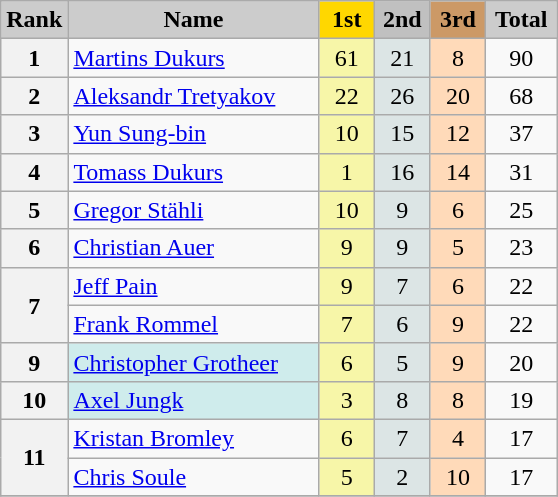<table class="wikitable">
<tr>
<th style="background-color: #ccc;" width="30">Rank</th>
<th style="background-color: #ccc;" width="160">Name</th>
<th style="background:gold; width:10%">1st</th>
<th style="background-color: #C0C0C0" width="10%">2nd</th>
<th style="background-color: #cc9966;" width="10%">3rd</th>
<th style="background-color: #ccc;" width="40">Total</th>
</tr>
<tr align="center">
<th>1</th>
<td align=left> <a href='#'>Martins Dukurs</a></td>
<td style="background:#F7F6A8;">61</td>
<td style="background:#DCE5E5;">21</td>
<td style="background:#FFDAB9;">8</td>
<td align="center">90</td>
</tr>
<tr align=center>
<th>2</th>
<td align=left> <a href='#'>Aleksandr Tretyakov</a></td>
<td style="background:#F7F6A8;">22</td>
<td style="background:#DCE5E5;">26</td>
<td style="background:#FFDAB9;">20</td>
<td align="center">68</td>
</tr>
<tr align=center>
<th>3</th>
<td align=left> <a href='#'>Yun Sung-bin</a></td>
<td style="background:#F7F6A8;">10</td>
<td style="background:#DCE5E5;">15</td>
<td style="background:#FFDAB9;">12</td>
<td align="center">37</td>
</tr>
<tr align=center>
<th>4</th>
<td align=left> <a href='#'>Tomass Dukurs</a></td>
<td style="background:#F7F6A8;">1</td>
<td style="background:#DCE5E5;">16</td>
<td style="background:#FFDAB9;">14</td>
<td align="center">31</td>
</tr>
<tr align=center>
<th>5</th>
<td align=left> <a href='#'>Gregor Stähli</a></td>
<td style="background:#F7F6A8;">10</td>
<td style="background:#DCE5E5;">9</td>
<td style="background:#FFDAB9;">6</td>
<td align="center">25</td>
</tr>
<tr align=center>
<th>6</th>
<td align=left> <a href='#'>Christian Auer</a></td>
<td style="background:#F7F6A8;">9</td>
<td style="background:#DCE5E5;">9</td>
<td style="background:#FFDAB9;">5</td>
<td align="center">23</td>
</tr>
<tr align=center>
<th rowspan=2>7</th>
<td align=left> <a href='#'>Jeff Pain</a></td>
<td style="background:#F7F6A8;">9</td>
<td style="background:#DCE5E5;">7</td>
<td style="background:#FFDAB9;">6</td>
<td align="center">22</td>
</tr>
<tr align=center>
<td align=left> <a href='#'>Frank Rommel</a></td>
<td style="background:#F7F6A8;">7</td>
<td style="background:#DCE5E5;">6</td>
<td style="background:#FFDAB9;">9</td>
<td align="center">22</td>
</tr>
<tr align=center>
<th>9</th>
<td align=left bgcolor=CFECEC> <a href='#'>Christopher Grotheer</a></td>
<td style="background:#F7F6A8;">6</td>
<td style="background:#DCE5E5;">5</td>
<td style="background:#FFDAB9;">9</td>
<td align="center">20</td>
</tr>
<tr align=center>
<th>10</th>
<td align=left bgcolor=CFECEC> <a href='#'>Axel Jungk</a></td>
<td style="background:#F7F6A8;">3</td>
<td style="background:#DCE5E5;">8</td>
<td style="background:#FFDAB9;">8</td>
<td align="center">19</td>
</tr>
<tr align=center>
<th rowspan=2>11</th>
<td align=left> <a href='#'>Kristan Bromley</a></td>
<td style="background:#F7F6A8;">6</td>
<td style="background:#DCE5E5;">7</td>
<td style="background:#FFDAB9;">4</td>
<td align="center">17</td>
</tr>
<tr align=center>
<td align=left> <a href='#'>Chris Soule</a></td>
<td style="background:#F7F6A8;">5</td>
<td style="background:#DCE5E5;">2</td>
<td style="background:#FFDAB9;">10</td>
<td align="center">17</td>
</tr>
<tr align=center>
</tr>
</table>
